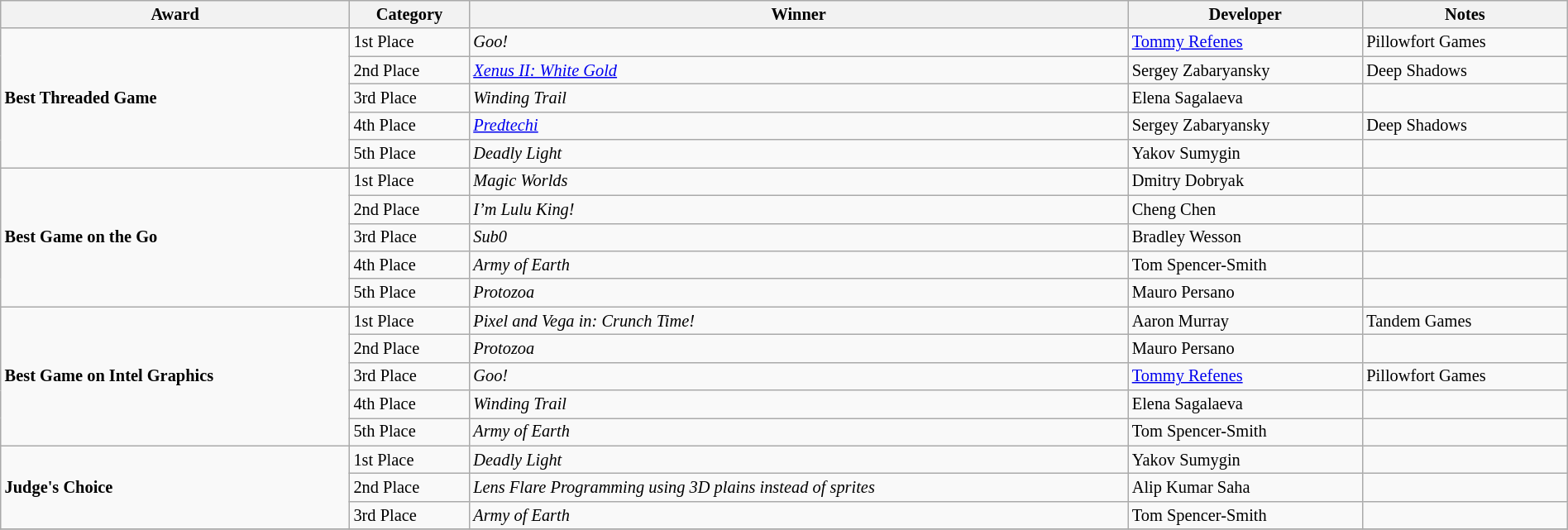<table class="wikitable" style="font-size:85%;width:100%;">
<tr>
<th><strong>Award</strong></th>
<th><strong>Category</strong></th>
<th><strong>Winner</strong></th>
<th><strong>Developer</strong></th>
<th>Notes</th>
</tr>
<tr>
<td rowspan="5"><strong>Best Threaded Game</strong></td>
<td>1st Place</td>
<td><em>Goo!</em></td>
<td><a href='#'>Tommy Refenes</a></td>
<td>Pillowfort Games</td>
</tr>
<tr>
<td>2nd Place</td>
<td><em><a href='#'>Xenus II: White Gold</a></em></td>
<td>Sergey Zabaryansky</td>
<td>Deep Shadows</td>
</tr>
<tr>
<td>3rd Place</td>
<td><em>Winding Trail</em></td>
<td>Elena Sagalaeva</td>
<td></td>
</tr>
<tr>
<td>4th Place</td>
<td><em><a href='#'>Predtechi</a></em></td>
<td>Sergey Zabaryansky</td>
<td>Deep Shadows</td>
</tr>
<tr>
<td>5th Place</td>
<td><em>Deadly Light</em></td>
<td>Yakov Sumygin</td>
<td></td>
</tr>
<tr>
<td rowspan="5"><strong>Best Game on the Go</strong></td>
<td>1st Place</td>
<td><em>Magic Worlds</em></td>
<td>Dmitry Dobryak</td>
<td></td>
</tr>
<tr>
<td>2nd Place</td>
<td><em>I’m Lulu King!</em></td>
<td>Cheng Chen</td>
<td></td>
</tr>
<tr>
<td>3rd Place</td>
<td><em>Sub0</em></td>
<td>Bradley Wesson</td>
<td></td>
</tr>
<tr>
<td>4th Place</td>
<td><em>Army of Earth</em></td>
<td>Tom Spencer-Smith</td>
<td></td>
</tr>
<tr>
<td>5th Place</td>
<td><em>Protozoa</em></td>
<td>Mauro Persano</td>
<td></td>
</tr>
<tr>
<td rowspan="5"><strong>Best Game on Intel Graphics</strong></td>
<td>1st Place</td>
<td><em>Pixel and Vega in: Crunch Time!</em></td>
<td>Aaron Murray</td>
<td>Tandem Games</td>
</tr>
<tr>
<td>2nd Place</td>
<td><em>Protozoa</em></td>
<td>Mauro Persano</td>
<td></td>
</tr>
<tr>
<td>3rd Place</td>
<td><em>Goo!</em></td>
<td><a href='#'>Tommy Refenes</a></td>
<td>Pillowfort Games</td>
</tr>
<tr>
<td>4th Place</td>
<td><em>Winding Trail</em></td>
<td>Elena Sagalaeva</td>
<td></td>
</tr>
<tr>
<td>5th Place</td>
<td><em>Army of Earth</em></td>
<td>Tom Spencer-Smith</td>
<td></td>
</tr>
<tr>
<td rowspan="3"><strong>Judge's Choice</strong></td>
<td>1st Place</td>
<td><em>Deadly Light</em></td>
<td>Yakov Sumygin</td>
<td></td>
</tr>
<tr>
<td>2nd Place</td>
<td><em>Lens Flare Programming using 3D plains instead of sprites</em></td>
<td>Alip Kumar Saha</td>
<td></td>
</tr>
<tr>
<td>3rd Place</td>
<td><em>Army of Earth</em></td>
<td>Tom Spencer-Smith</td>
<td></td>
</tr>
<tr>
</tr>
</table>
